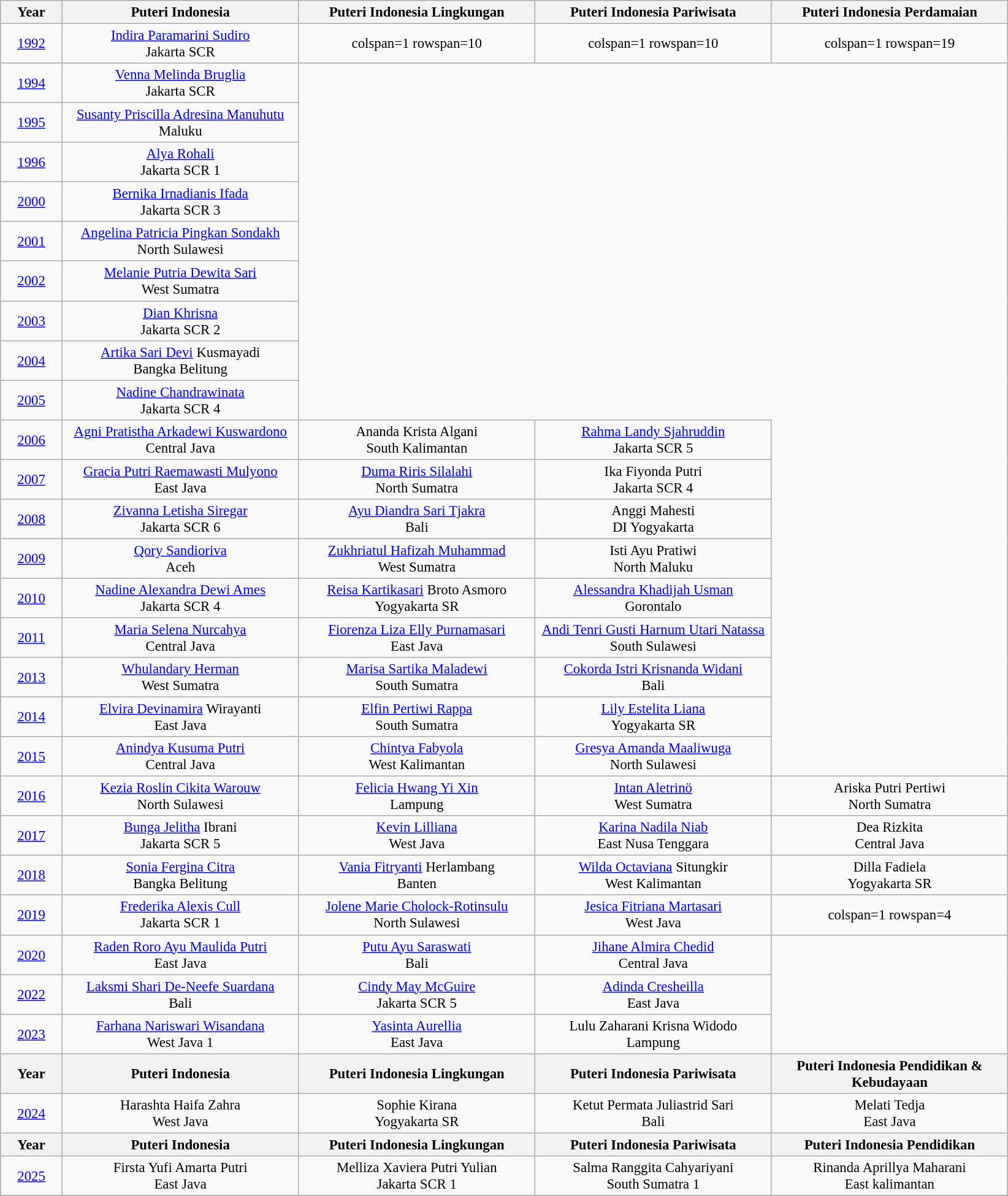<table class="wikitable sortable" style="font-size: 95%; text-align:center">
<tr>
<th width="60">Year</th>
<th width="250">Puteri Indonesia</th>
<th width="250">Puteri Indonesia Lingkungan</th>
<th width="250">Puteri Indonesia Pariwisata</th>
<th width="250">Puteri Indonesia Perdamaian</th>
</tr>
<tr>
<td><a href='#'>1992</a></td>
<td><a href='#'>Indira Paramarini Sudiro</a><br>Jakarta SCR</td>
<td>colspan=1 rowspan=10 </td>
<td>colspan=1 rowspan=10 </td>
<td>colspan=1 rowspan=19 </td>
</tr>
<tr>
<td><a href='#'>1994</a></td>
<td><a href='#'>Venna Melinda Bruglia</a><br>Jakarta SCR</td>
</tr>
<tr>
<td><a href='#'>1995</a></td>
<td><a href='#'>Susanty Priscilla Adresina Manuhutu</a><br>Maluku</td>
</tr>
<tr>
<td><a href='#'>1996</a></td>
<td><a href='#'>Alya Rohali</a><br>Jakarta SCR 1</td>
</tr>
<tr>
<td><a href='#'>2000</a></td>
<td><a href='#'>Bernika Irnadianis Ifada</a><br>Jakarta SCR 3</td>
</tr>
<tr>
<td><a href='#'>2001</a></td>
<td><a href='#'>Angelina Patricia Pingkan Sondakh</a><br>North Sulawesi</td>
</tr>
<tr>
<td><a href='#'>2002</a></td>
<td><a href='#'>Melanie Putria Dewita Sari</a><br>West Sumatra</td>
</tr>
<tr>
<td><a href='#'>2003</a></td>
<td><a href='#'>Dian Khrisna</a><br>Jakarta SCR 2</td>
</tr>
<tr>
<td><a href='#'>2004</a></td>
<td><a href='#'>Artika Sari Devi</a> Kusmayadi<br>Bangka Belitung</td>
</tr>
<tr>
<td><a href='#'>2005</a></td>
<td><a href='#'>Nadine Chandrawinata</a><br>Jakarta SCR 4</td>
</tr>
<tr>
<td><a href='#'>2006</a></td>
<td><a href='#'>Agni Pratistha Arkadewi Kuswardono</a><br>Central Java</td>
<td>Ananda Krista Algani<br>South Kalimantan</td>
<td><a href='#'>Rahma Landy Sjahruddin</a><br>Jakarta SCR 5</td>
</tr>
<tr>
<td><a href='#'>2007</a></td>
<td><a href='#'>Gracia Putri Raemawasti Mulyono</a><br>East Java</td>
<td><a href='#'>Duma Riris Silalahi</a><br>North Sumatra</td>
<td>Ika Fiyonda Putri<br>Jakarta SCR 4</td>
</tr>
<tr>
<td><a href='#'>2008</a></td>
<td><a href='#'>Zivanna Letisha Siregar</a><br>Jakarta SCR 6</td>
<td><a href='#'>Ayu Diandra Sari Tjakra</a><br>Bali</td>
<td>Anggi Mahesti<br> DI Yogyakarta</td>
</tr>
<tr>
<td><a href='#'>2009</a></td>
<td><a href='#'>Qory Sandioriva</a><br>Aceh</td>
<td><a href='#'>Zukhriatul Hafizah Muhammad</a><br>West Sumatra</td>
<td>Isti Ayu Pratiwi<br>North Maluku</td>
</tr>
<tr>
<td><a href='#'>2010</a></td>
<td><a href='#'>Nadine Alexandra Dewi Ames</a><br>Jakarta SCR 4</td>
<td><a href='#'>Reisa Kartikasari</a> Broto Asmoro<br>Yogyakarta SR</td>
<td><a href='#'>Alessandra Khadijah Usman</a><br>Gorontalo</td>
</tr>
<tr>
<td><a href='#'>2011</a></td>
<td><a href='#'>Maria Selena Nurcahya</a><br>Central Java</td>
<td><a href='#'>Fiorenza Liza Elly Purnamasari</a><br>East Java</td>
<td><a href='#'>Andi Tenri Gusti Harnum Utari Natassa</a><br>South Sulawesi</td>
</tr>
<tr>
<td><a href='#'>2013</a></td>
<td><a href='#'>Whulandary Herman</a><br>West Sumatra</td>
<td><a href='#'>Marisa Sartika Maladewi</a><br>South Sumatra</td>
<td><a href='#'>Cokorda Istri Krisnanda Widani</a><br>Bali</td>
</tr>
<tr>
<td><a href='#'>2014</a></td>
<td><a href='#'>Elvira Devinamira</a> Wirayanti<br>East Java</td>
<td><a href='#'>Elfin Pertiwi Rappa</a><br>South Sumatra</td>
<td><a href='#'>Lily Estelita Liana</a><br>Yogyakarta SR</td>
</tr>
<tr>
<td><a href='#'>2015</a></td>
<td><a href='#'>Anindya Kusuma Putri</a><br>Central Java</td>
<td><a href='#'>Chintya Fabyola</a><br>West Kalimantan</td>
<td><a href='#'>Gresya Amanda Maaliwuga</a><br>North Sulawesi</td>
</tr>
<tr>
<td><a href='#'>2016</a></td>
<td><a href='#'>Kezia Roslin Cikita Warouw</a><br>North Sulawesi</td>
<td><a href='#'>Felicia Hwang Yi Xin</a><br>Lampung</td>
<td><a href='#'>Intan Aletrinö</a><br>West Sumatra</td>
<td>Ariska Putri Pertiwi<br>North Sumatra</td>
</tr>
<tr>
<td><a href='#'>2017</a></td>
<td><a href='#'>Bunga Jelitha</a> Ibrani<br>Jakarta SCR 5</td>
<td><a href='#'>Kevin Lilliana</a><br>West Java</td>
<td><a href='#'>Karina Nadila Niab</a><br>East Nusa Tenggara</td>
<td>Dea Rizkita<br>Central Java</td>
</tr>
<tr>
<td><a href='#'>2018</a></td>
<td><a href='#'>Sonia Fergina Citra</a><br>Bangka Belitung</td>
<td><a href='#'>Vania Fitryanti</a> Herlambang<br>Banten</td>
<td><a href='#'>Wilda Octaviana</a> Situngkir<br>West Kalimantan</td>
<td>Dilla Fadiela<br>Yogyakarta SR</td>
</tr>
<tr>
<td><a href='#'>2019</a></td>
<td><a href='#'>Frederika Alexis Cull</a><br>Jakarta SCR 1</td>
<td><a href='#'>Jolene Marie Cholock-Rotinsulu</a><br>North Sulawesi</td>
<td><a href='#'>Jesica Fitriana Martasari</a> <br>West Java</td>
<td>colspan=1 rowspan=4 </td>
</tr>
<tr>
<td><a href='#'>2020</a></td>
<td><a href='#'>Raden Roro Ayu Maulida Putri</a><br>East Java</td>
<td><a href='#'>Putu Ayu Saraswati</a><br>Bali</td>
<td><a href='#'>Jihane Almira Chedid</a><br>Central Java</td>
</tr>
<tr>
<td><a href='#'>2022</a></td>
<td><a href='#'>Laksmi Shari De-Neefe Suardana</a><br>Bali</td>
<td><a href='#'>Cindy May McGuire</a><br>Jakarta SCR 5</td>
<td><a href='#'>Adinda Cresheilla</a><br>East Java</td>
</tr>
<tr>
<td><a href='#'>2023</a></td>
<td><a href='#'>Farhana Nariswari Wisandana</a><br>West Java 1</td>
<td><a href='#'>Yasinta Aurellia</a><br>East Java</td>
<td>Lulu Zaharani Krisna Widodo<br>Lampung</td>
</tr>
<tr>
<th width="60">Year</th>
<th width="250">Puteri Indonesia</th>
<th width="250">Puteri Indonesia Lingkungan</th>
<th width="250">Puteri Indonesia Pariwisata</th>
<th width="250">Puteri Indonesia Pendidikan & Kebudayaan</th>
</tr>
<tr>
<td><a href='#'>2024</a></td>
<td>Harashta Haifa Zahra<br>West Java</td>
<td>Sophie Kirana<br>Yogyakarta SR</td>
<td>Ketut Permata Juliastrid Sari<br>Bali</td>
<td>Melati Tedja<br>East Java</td>
</tr>
<tr>
<th width="60">Year</th>
<th width="250">Puteri Indonesia</th>
<th width="250">Puteri Indonesia Lingkungan</th>
<th width="250">Puteri Indonesia Pariwisata</th>
<th width="250">Puteri Indonesia Pendidikan</th>
</tr>
<tr>
<td><a href='#'>2025</a></td>
<td>Firsta Yufi Amarta Putri <br>East Java</td>
<td>Melliza Xaviera Putri Yulian<br>Jakarta SCR 1</td>
<td>Salma Ranggita Cahyariyani<br>South Sumatra 1</td>
<td>Rinanda Aprillya Maharani<br>East kalimantan</td>
</tr>
<tr>
</tr>
</table>
